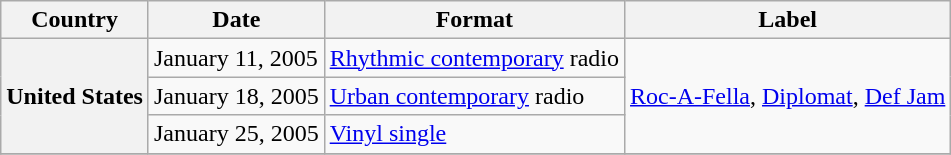<table class="wikitable plainrowheaders">
<tr>
<th scope="col">Country</th>
<th scope="col">Date</th>
<th scope="col">Format</th>
<th scope="col">Label</th>
</tr>
<tr>
<th scope="row" rowspan="3">United States</th>
<td>January 11, 2005</td>
<td><a href='#'>Rhythmic contemporary</a> radio</td>
<td rowspan="3"><a href='#'>Roc-A-Fella</a>, <a href='#'>Diplomat</a>, <a href='#'>Def Jam</a></td>
</tr>
<tr>
<td>January 18, 2005</td>
<td><a href='#'>Urban contemporary</a> radio</td>
</tr>
<tr>
<td>January 25, 2005</td>
<td><a href='#'>Vinyl single</a></td>
</tr>
<tr>
</tr>
</table>
